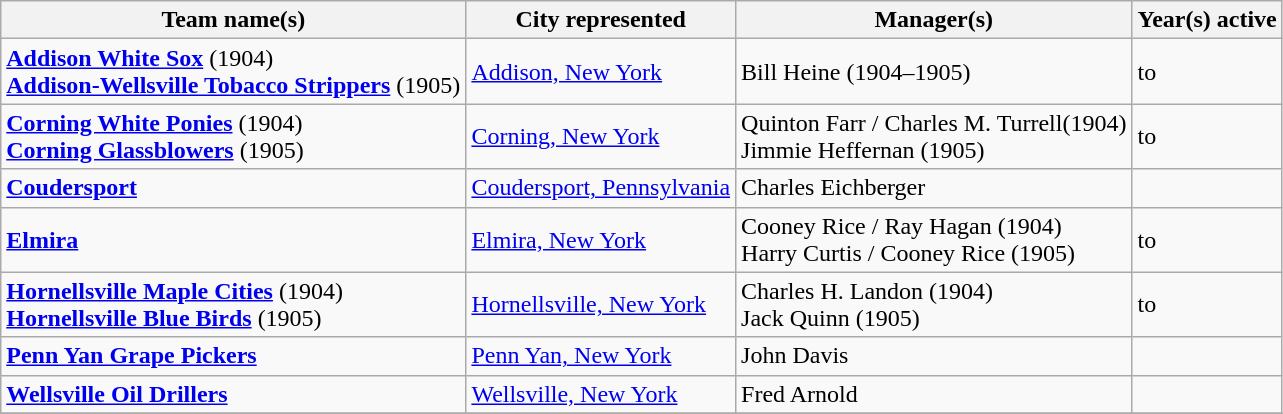<table class="wikitable">
<tr>
<th>Team name(s)</th>
<th>City represented</th>
<th>Manager(s)</th>
<th>Year(s) active</th>
</tr>
<tr>
<td><strong><a href='#'>Addison White Sox</a></strong> (1904) <br><strong><a href='#'>Addison-Wellsville Tobacco Strippers</a></strong> (1905)</td>
<td><a href='#'>Addison, New York</a></td>
<td>Bill Heine (1904–1905)</td>
<td> to </td>
</tr>
<tr>
<td><strong><a href='#'>Corning White Ponies</a></strong> (1904)<br><strong><a href='#'>Corning Glassblowers</a></strong> (1905)</td>
<td><a href='#'>Corning, New York</a></td>
<td>Quinton Farr / Charles M. Turrell(1904)<br>Jimmie Heffernan (1905)</td>
<td>  to </td>
</tr>
<tr>
<td><strong><a href='#'>Coudersport</a></strong></td>
<td><a href='#'>Coudersport, Pennsylvania</a></td>
<td>Charles Eichberger</td>
<td></td>
</tr>
<tr>
<td><strong><a href='#'>Elmira</a></strong></td>
<td><a href='#'>Elmira, New York</a></td>
<td>Cooney Rice / Ray Hagan (1904)<br> Harry Curtis / Cooney Rice (1905)</td>
<td>  to </td>
</tr>
<tr>
<td><strong><a href='#'>Hornellsville Maple Cities</a></strong> (1904)<br><strong><a href='#'>Hornellsville Blue Birds</a></strong> (1905)</td>
<td><a href='#'>Hornellsville, New York</a></td>
<td>Charles H. Landon (1904)<br>Jack Quinn  (1905)</td>
<td> to </td>
</tr>
<tr>
<td><strong><a href='#'>Penn Yan Grape Pickers</a></strong></td>
<td><a href='#'>Penn Yan, New York</a></td>
<td>John Davis</td>
<td></td>
</tr>
<tr>
<td><strong><a href='#'>Wellsville Oil Drillers</a></strong></td>
<td><a href='#'>Wellsville, New York</a></td>
<td>Fred Arnold</td>
<td></td>
</tr>
<tr>
</tr>
</table>
